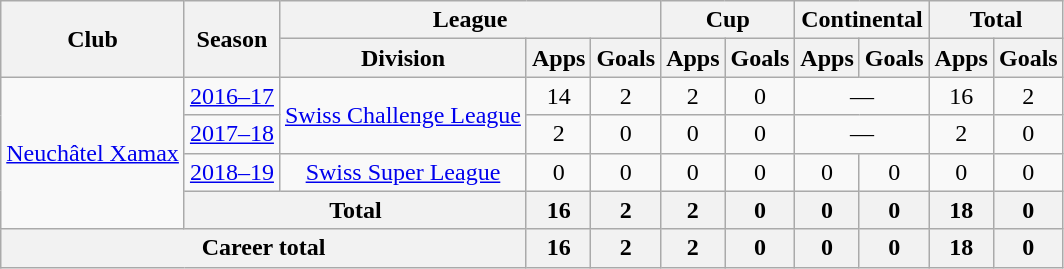<table class="wikitable" style="text-align:center">
<tr>
<th rowspan="2">Club</th>
<th rowspan="2">Season</th>
<th colspan="3">League</th>
<th colspan="2">Cup</th>
<th colspan="2">Continental</th>
<th colspan="2">Total</th>
</tr>
<tr>
<th>Division</th>
<th>Apps</th>
<th>Goals</th>
<th>Apps</th>
<th>Goals</th>
<th>Apps</th>
<th>Goals</th>
<th>Apps</th>
<th>Goals</th>
</tr>
<tr>
<td rowspan="4" valign="center"><a href='#'>Neuchâtel Xamax</a></td>
<td><a href='#'>2016–17</a></td>
<td rowspan="2"><a href='#'>Swiss Challenge League</a></td>
<td>14</td>
<td>2</td>
<td>2</td>
<td>0</td>
<td colspan="2">—</td>
<td>16</td>
<td>2</td>
</tr>
<tr>
<td><a href='#'>2017–18</a></td>
<td>2</td>
<td>0</td>
<td>0</td>
<td>0</td>
<td colspan="2">—</td>
<td>2</td>
<td>0</td>
</tr>
<tr>
<td><a href='#'>2018–19</a></td>
<td><a href='#'>Swiss Super League</a></td>
<td>0</td>
<td>0</td>
<td>0</td>
<td>0</td>
<td>0</td>
<td>0</td>
<td>0</td>
<td>0</td>
</tr>
<tr>
<th colspan="2">Total</th>
<th>16</th>
<th>2</th>
<th>2</th>
<th>0</th>
<th>0</th>
<th>0</th>
<th>18</th>
<th>0</th>
</tr>
<tr>
<th colspan="3">Career total</th>
<th>16</th>
<th>2</th>
<th>2</th>
<th>0</th>
<th>0</th>
<th>0</th>
<th>18</th>
<th>0</th>
</tr>
</table>
